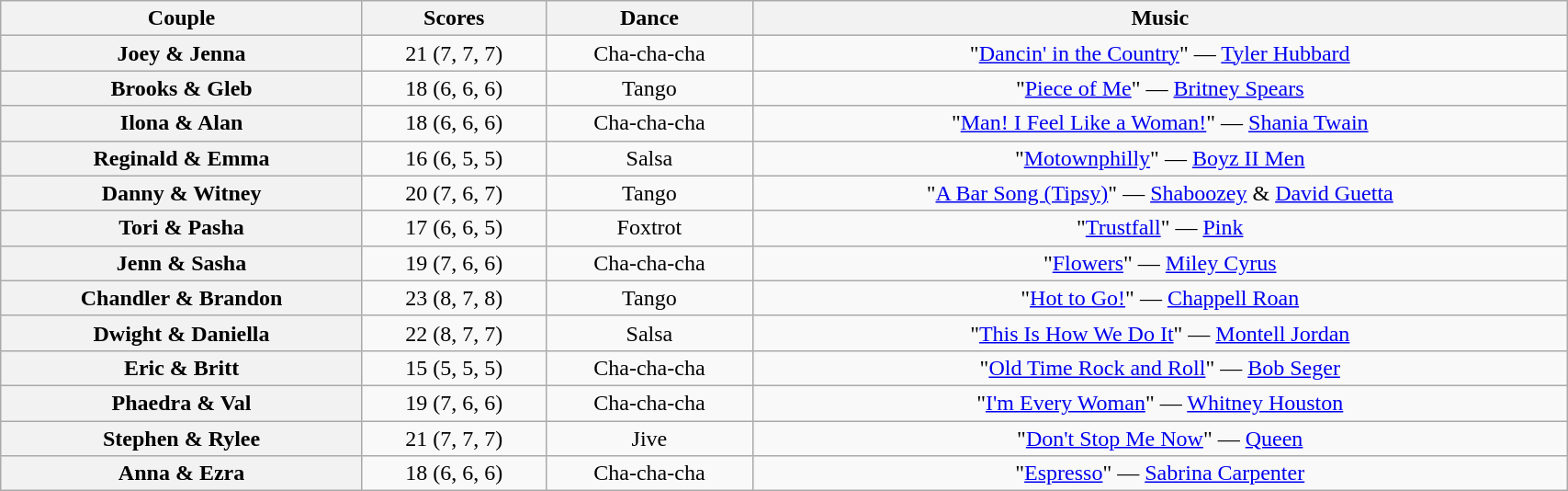<table class="wikitable sortable" style="text-align:center; width: 90%">
<tr>
<th scope="col">Couple</th>
<th scope="col">Scores</th>
<th scope="col" class="unsortable">Dance</th>
<th scope="col" class="unsortable">Music</th>
</tr>
<tr>
<th scope="row">Joey & Jenna</th>
<td>21 (7, 7, 7)</td>
<td>Cha-cha-cha</td>
<td>"<a href='#'>Dancin' in the Country</a>" — <a href='#'>Tyler Hubbard</a></td>
</tr>
<tr>
<th scope="row">Brooks & Gleb</th>
<td>18 (6, 6, 6)</td>
<td>Tango</td>
<td>"<a href='#'>Piece of Me</a>" — <a href='#'>Britney Spears</a></td>
</tr>
<tr>
<th scope="row">Ilona & Alan</th>
<td>18 (6, 6, 6)</td>
<td>Cha-cha-cha</td>
<td>"<a href='#'>Man! I Feel Like a Woman!</a>" — <a href='#'>Shania Twain</a></td>
</tr>
<tr>
<th scope="row">Reginald & Emma</th>
<td>16 (6, 5, 5)</td>
<td>Salsa</td>
<td>"<a href='#'>Motownphilly</a>" — <a href='#'>Boyz II Men</a></td>
</tr>
<tr>
<th scope="row">Danny & Witney</th>
<td>20 (7, 6, 7)</td>
<td>Tango</td>
<td>"<a href='#'>A Bar Song (Tipsy)</a>" — <a href='#'>Shaboozey</a> & <a href='#'>David Guetta</a></td>
</tr>
<tr>
<th scope="row">Tori & Pasha</th>
<td>17 (6, 6, 5)</td>
<td>Foxtrot</td>
<td>"<a href='#'>Trustfall</a>" — <a href='#'>Pink</a></td>
</tr>
<tr>
<th scope="row">Jenn & Sasha</th>
<td>19 (7, 6, 6)</td>
<td>Cha-cha-cha</td>
<td>"<a href='#'>Flowers</a>" — <a href='#'>Miley Cyrus</a></td>
</tr>
<tr>
<th scope="row">Chandler & Brandon</th>
<td>23 (8, 7, 8)</td>
<td>Tango</td>
<td>"<a href='#'>Hot to Go!</a>" — <a href='#'>Chappell Roan</a></td>
</tr>
<tr>
<th scope="row">Dwight & Daniella</th>
<td>22 (8, 7, 7)</td>
<td>Salsa</td>
<td>"<a href='#'>This Is How We Do It</a>" — <a href='#'>Montell Jordan</a></td>
</tr>
<tr>
<th scope="row">Eric & Britt</th>
<td>15 (5, 5, 5)</td>
<td>Cha-cha-cha</td>
<td>"<a href='#'>Old Time Rock and Roll</a>" — <a href='#'>Bob Seger</a></td>
</tr>
<tr>
<th scope="row">Phaedra & Val</th>
<td>19 (7, 6, 6)</td>
<td>Cha-cha-cha</td>
<td>"<a href='#'>I'm Every Woman</a>" — <a href='#'>Whitney Houston</a></td>
</tr>
<tr>
<th scope="row">Stephen & Rylee</th>
<td>21 (7, 7, 7)</td>
<td>Jive</td>
<td>"<a href='#'>Don't Stop Me Now</a>" — <a href='#'>Queen</a></td>
</tr>
<tr>
<th scope="row">Anna & Ezra</th>
<td>18 (6, 6, 6)</td>
<td>Cha-cha-cha</td>
<td>"<a href='#'>Espresso</a>" — <a href='#'>Sabrina Carpenter</a></td>
</tr>
</table>
